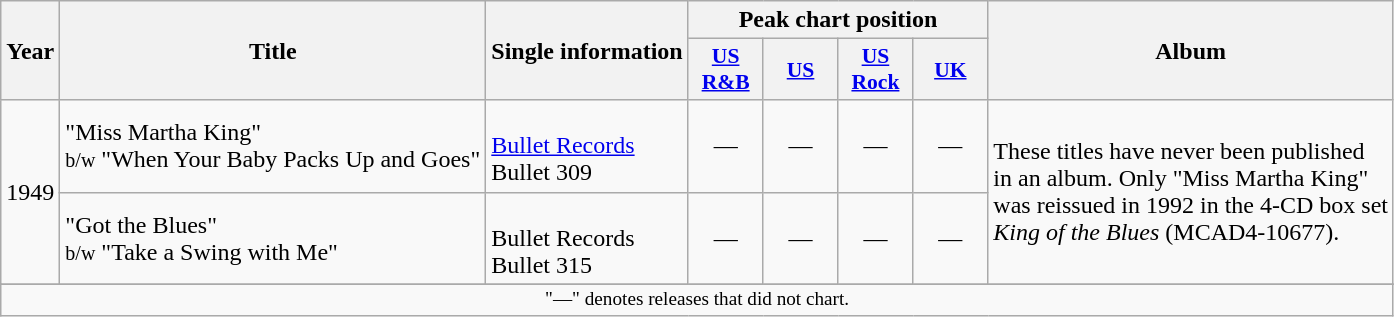<table class="wikitable">
<tr>
<th rowspan=2>Year</th>
<th rowspan=2>Title</th>
<th rowspan="2">Single information</th>
<th colspan=4>Peak chart position</th>
<th rowspan=2>Album</th>
</tr>
<tr>
<th style="width:3em;font-size:90%;"><a href='#'>US R&B</a></th>
<th style="width:3em;font-size:90%;"><a href='#'>US</a></th>
<th style="width:3em;font-size:90%;"><a href='#'>US Rock</a></th>
<th style="width:3em;font-size:90%;"><a href='#'>UK</a><br></th>
</tr>
<tr>
<td rowspan="2">1949</td>
<td>"Miss Martha King"<br><small>b/w</small> "When Your Baby Packs Up and Goes"</td>
<td><br><a href='#'>Bullet Records</a><br>
Bullet 309</td>
<td align="center">—</td>
<td align="center">—</td>
<td align="center">—</td>
<td align="center">—</td>
<td rowspan="2">These titles have never been published <br>in an album. Only "Miss Martha King" <br>was reissued in 1992 in the 4-CD box set <br><em>King of the Blues</em> (MCAD4-10677).</td>
</tr>
<tr>
<td>"Got the Blues"<br><small>b/w</small> "Take a Swing with Me"</td>
<td><br>Bullet Records<br>
Bullet 315</td>
<td align="center">—</td>
<td align="center">—</td>
<td align="center">—</td>
<td align="center">—</td>
</tr>
<tr>
</tr>
<tr>
<td colspan="12" align="center" style="font-size:80%">"—" denotes releases that did not chart.</td>
</tr>
</table>
